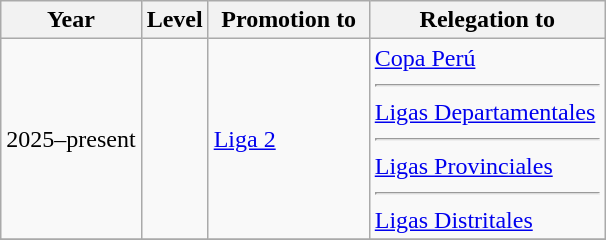<table class="wikitable sortable">
<tr>
<th width=>Year</th>
<th width=>Level</th>
<th width=100px>Promotion to</th>
<th width=150px>Relegation to</th>
</tr>
<tr>
<td>2025–present</td>
<td></td>
<td><a href='#'>Liga 2</a></td>
<td><a href='#'>Copa Perú</a><hr> <a href='#'>Ligas Departamentales</a><hr> <a href='#'>Ligas Provinciales</a><hr> <a href='#'>Ligas Distritales</a></td>
</tr>
<tr>
</tr>
</table>
